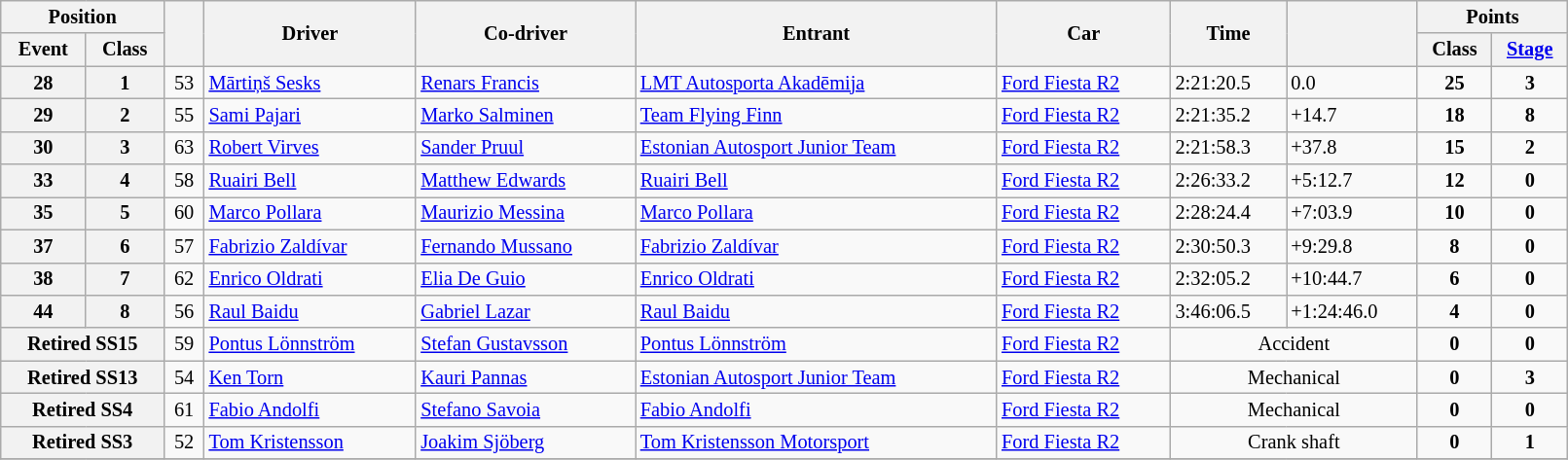<table class="wikitable" width=85% style="font-size: 85%;">
<tr>
<th colspan="2">Position</th>
<th rowspan="2"></th>
<th rowspan="2">Driver</th>
<th rowspan="2">Co-driver</th>
<th rowspan="2">Entrant</th>
<th rowspan="2">Car</th>
<th rowspan="2">Time</th>
<th rowspan="2"></th>
<th colspan="2">Points</th>
</tr>
<tr>
<th>Event</th>
<th>Class</th>
<th>Class</th>
<th><a href='#'>Stage</a></th>
</tr>
<tr>
<th>28</th>
<th>1</th>
<td align="center">53</td>
<td><a href='#'>Mārtiņš Sesks</a></td>
<td><a href='#'>Renars Francis</a></td>
<td><a href='#'>LMT Autosporta Akadēmija</a></td>
<td><a href='#'>Ford Fiesta R2</a></td>
<td>2:21:20.5</td>
<td>0.0</td>
<td align="center"><strong>25</strong></td>
<td align="center"><strong>3</strong></td>
</tr>
<tr>
<th>29</th>
<th>2</th>
<td align="center">55</td>
<td><a href='#'>Sami Pajari</a></td>
<td><a href='#'>Marko Salminen</a></td>
<td><a href='#'>Team Flying Finn</a></td>
<td><a href='#'>Ford Fiesta R2</a></td>
<td>2:21:35.2</td>
<td>+14.7</td>
<td align="center"><strong>18</strong></td>
<td align="center"><strong>8</strong></td>
</tr>
<tr>
<th>30</th>
<th>3</th>
<td align="center">63</td>
<td><a href='#'>Robert Virves</a></td>
<td><a href='#'>Sander Pruul</a></td>
<td><a href='#'>Estonian Autosport Junior Team</a></td>
<td><a href='#'>Ford Fiesta R2</a></td>
<td>2:21:58.3</td>
<td>+37.8</td>
<td align="center"><strong>15</strong></td>
<td align="center"><strong>2</strong></td>
</tr>
<tr>
<th>33</th>
<th>4</th>
<td align="center">58</td>
<td><a href='#'>Ruairi Bell</a></td>
<td><a href='#'>Matthew Edwards</a></td>
<td><a href='#'>Ruairi Bell</a></td>
<td><a href='#'>Ford Fiesta R2</a></td>
<td>2:26:33.2</td>
<td>+5:12.7</td>
<td align="center"><strong>12</strong></td>
<td align="center"><strong>0</strong></td>
</tr>
<tr>
<th>35</th>
<th>5</th>
<td align="center">60</td>
<td><a href='#'>Marco Pollara</a></td>
<td><a href='#'>Maurizio Messina</a></td>
<td><a href='#'>Marco Pollara</a></td>
<td><a href='#'>Ford Fiesta R2</a></td>
<td>2:28:24.4</td>
<td>+7:03.9</td>
<td align="center"><strong>10</strong></td>
<td align="center"><strong>0</strong></td>
</tr>
<tr>
<th>37</th>
<th>6</th>
<td align="center">57</td>
<td><a href='#'>Fabrizio Zaldívar</a></td>
<td><a href='#'>Fernando Mussano</a></td>
<td><a href='#'>Fabrizio Zaldívar</a></td>
<td><a href='#'>Ford Fiesta R2</a></td>
<td>2:30:50.3</td>
<td>+9:29.8</td>
<td align="center"><strong>8</strong></td>
<td align="center"><strong>0</strong></td>
</tr>
<tr>
<th>38</th>
<th>7</th>
<td align="center">62</td>
<td><a href='#'>Enrico Oldrati</a></td>
<td><a href='#'>Elia De Guio</a></td>
<td><a href='#'>Enrico Oldrati</a></td>
<td><a href='#'>Ford Fiesta R2</a></td>
<td>2:32:05.2</td>
<td>+10:44.7</td>
<td align="center"><strong>6</strong></td>
<td align="center"><strong>0</strong></td>
</tr>
<tr>
<th>44</th>
<th>8</th>
<td align="center">56</td>
<td><a href='#'>Raul Baidu</a></td>
<td><a href='#'>Gabriel Lazar</a></td>
<td><a href='#'>Raul Baidu</a></td>
<td><a href='#'>Ford Fiesta R2</a></td>
<td>3:46:06.5</td>
<td>+1:24:46.0</td>
<td align="center"><strong>4</strong></td>
<td align="center"><strong>0</strong></td>
</tr>
<tr>
<th colspan="2">Retired SS15</th>
<td align="center">59</td>
<td><a href='#'>Pontus Lönnström</a></td>
<td><a href='#'>Stefan Gustavsson</a></td>
<td><a href='#'>Pontus Lönnström</a></td>
<td><a href='#'>Ford Fiesta R2</a></td>
<td align="center" colspan="2">Accident</td>
<td align="center"><strong>0</strong></td>
<td align="center"><strong>0</strong></td>
</tr>
<tr>
<th colspan="2">Retired SS13</th>
<td align="center">54</td>
<td><a href='#'>Ken Torn</a></td>
<td><a href='#'>Kauri Pannas</a></td>
<td><a href='#'>Estonian Autosport Junior Team</a></td>
<td><a href='#'>Ford Fiesta R2</a></td>
<td align="center" colspan="2">Mechanical</td>
<td align="center"><strong>0</strong></td>
<td align="center"><strong>3</strong></td>
</tr>
<tr>
<th colspan="2">Retired SS4</th>
<td align="center">61</td>
<td><a href='#'>Fabio Andolfi</a></td>
<td><a href='#'>Stefano Savoia</a></td>
<td><a href='#'>Fabio Andolfi</a></td>
<td><a href='#'>Ford Fiesta R2</a></td>
<td align="center" colspan="2">Mechanical</td>
<td align="center"><strong>0</strong></td>
<td align="center"><strong>0</strong></td>
</tr>
<tr>
<th colspan="2">Retired SS3</th>
<td align="center">52</td>
<td><a href='#'>Tom Kristensson</a></td>
<td><a href='#'>Joakim Sjöberg</a></td>
<td><a href='#'>Tom Kristensson Motorsport</a></td>
<td><a href='#'>Ford Fiesta R2</a></td>
<td align="center" colspan="2">Crank shaft</td>
<td align="center"><strong>0</strong></td>
<td align="center"><strong>1</strong></td>
</tr>
<tr>
</tr>
</table>
